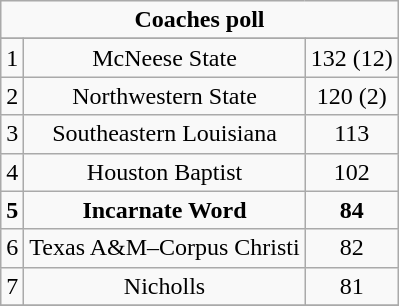<table class="wikitable">
<tr align="center">
<td align="center" Colspan="3"><strong>Coaches poll</strong></td>
</tr>
<tr align="center">
</tr>
<tr align="center">
<td>1</td>
<td>McNeese State</td>
<td>132 (12)</td>
</tr>
<tr align="center">
<td>2</td>
<td>Northwestern State</td>
<td>120 (2)</td>
</tr>
<tr align="center">
<td>3</td>
<td>Southeastern Louisiana</td>
<td>113</td>
</tr>
<tr align="center">
<td>4</td>
<td>Houston Baptist</td>
<td>102</td>
</tr>
<tr align="center">
<td><strong>5</strong></td>
<td><strong>Incarnate Word</strong></td>
<td><strong>84</strong></td>
</tr>
<tr align="center">
<td>6</td>
<td>Texas A&M–Corpus Christi</td>
<td>82</td>
</tr>
<tr align="center">
<td>7</td>
<td>Nicholls</td>
<td>81</td>
</tr>
<tr align="center">
</tr>
</table>
